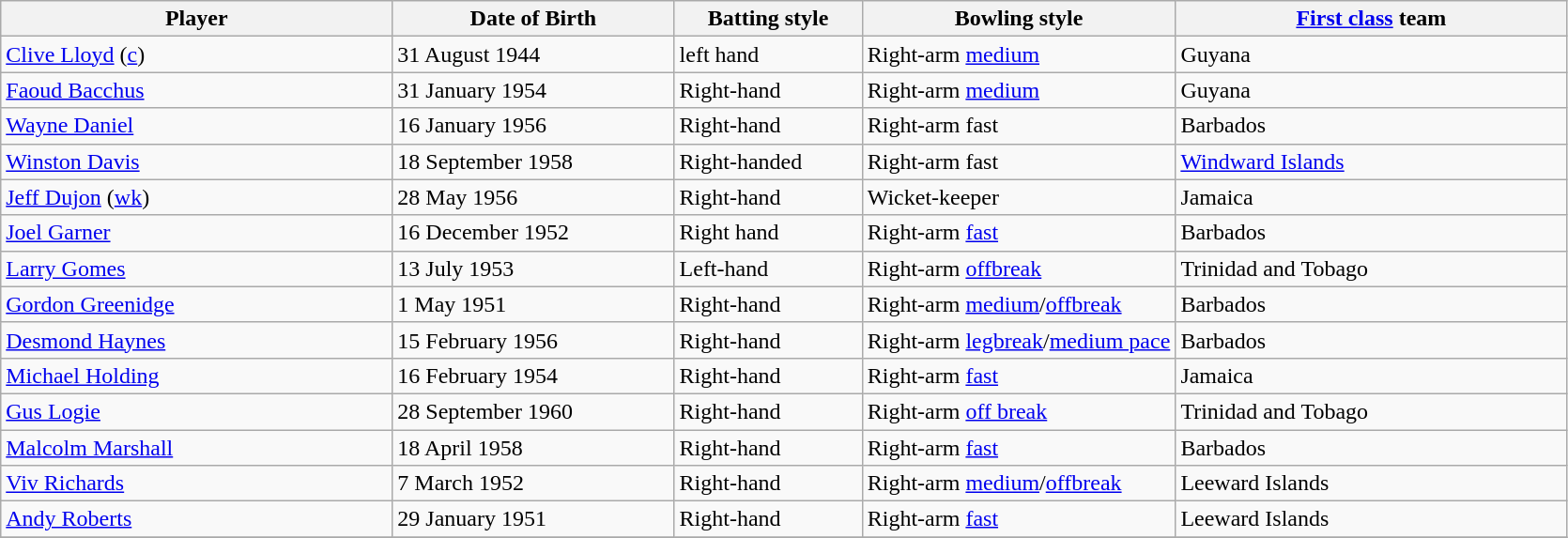<table class="wikitable">
<tr>
<th width="25%">Player</th>
<th width="18%">Date of Birth</th>
<th width="12%">Batting style</th>
<th width="20%">Bowling style</th>
<th width="25%"><a href='#'>First class</a> team</th>
</tr>
<tr>
<td><a href='#'>Clive Lloyd</a> (<a href='#'>c</a>)</td>
<td>31 August 1944</td>
<td>left hand</td>
<td>Right-arm <a href='#'>medium</a></td>
<td>Guyana</td>
</tr>
<tr>
<td><a href='#'>Faoud Bacchus</a></td>
<td>31 January 1954</td>
<td>Right-hand</td>
<td>Right-arm <a href='#'>medium</a></td>
<td>Guyana</td>
</tr>
<tr>
<td><a href='#'>Wayne Daniel</a></td>
<td>16 January 1956</td>
<td>Right-hand</td>
<td>Right-arm fast</td>
<td>Barbados</td>
</tr>
<tr>
<td><a href='#'>Winston Davis</a></td>
<td>18 September 1958</td>
<td>Right-handed</td>
<td>Right-arm fast</td>
<td> <a href='#'>Windward Islands</a></td>
</tr>
<tr>
<td><a href='#'>Jeff Dujon</a> (<a href='#'>wk</a>)</td>
<td>28 May 1956</td>
<td>Right-hand</td>
<td>Wicket-keeper</td>
<td>Jamaica</td>
</tr>
<tr>
<td><a href='#'>Joel Garner</a></td>
<td>16 December 1952</td>
<td>Right hand</td>
<td>Right-arm <a href='#'>fast</a></td>
<td>Barbados</td>
</tr>
<tr>
<td><a href='#'>Larry Gomes</a></td>
<td>13 July 1953</td>
<td>Left-hand</td>
<td>Right-arm <a href='#'>offbreak</a></td>
<td>Trinidad and Tobago</td>
</tr>
<tr>
<td><a href='#'>Gordon Greenidge</a></td>
<td>1 May 1951</td>
<td>Right-hand</td>
<td>Right-arm <a href='#'>medium</a>/<a href='#'>offbreak</a></td>
<td>Barbados</td>
</tr>
<tr>
<td><a href='#'>Desmond Haynes</a></td>
<td>15 February 1956</td>
<td>Right-hand</td>
<td>Right-arm <a href='#'>legbreak</a>/<a href='#'>medium pace</a></td>
<td>Barbados</td>
</tr>
<tr>
<td><a href='#'>Michael Holding</a></td>
<td>16 February 1954</td>
<td>Right-hand</td>
<td>Right-arm <a href='#'>fast</a></td>
<td>Jamaica</td>
</tr>
<tr>
<td><a href='#'>Gus Logie</a></td>
<td>28 September 1960</td>
<td>Right-hand</td>
<td>Right-arm <a href='#'>off break</a></td>
<td>Trinidad and Tobago</td>
</tr>
<tr>
<td><a href='#'>Malcolm Marshall</a></td>
<td>18 April 1958</td>
<td>Right-hand</td>
<td>Right-arm <a href='#'>fast</a></td>
<td>Barbados</td>
</tr>
<tr>
<td><a href='#'>Viv Richards</a></td>
<td>7 March 1952</td>
<td>Right-hand</td>
<td>Right-arm <a href='#'>medium</a>/<a href='#'>offbreak</a></td>
<td>Leeward Islands</td>
</tr>
<tr>
<td><a href='#'>Andy Roberts</a></td>
<td>29 January 1951</td>
<td>Right-hand</td>
<td>Right-arm <a href='#'>fast</a></td>
<td>Leeward Islands</td>
</tr>
<tr>
</tr>
</table>
